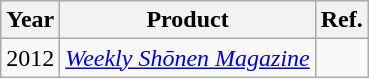<table class="wikitable">
<tr>
<th>Year</th>
<th>Product</th>
<th>Ref.</th>
</tr>
<tr>
<td>2012</td>
<td><em><a href='#'>Weekly Shōnen Magazine</a></em></td>
<td></td>
</tr>
</table>
